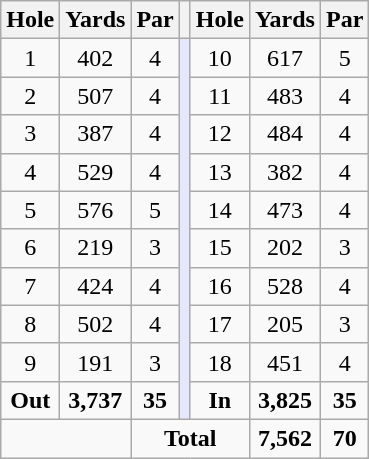<table class="wikitable" style="text-align:center; font-size:100%;">
<tr>
<th>Hole</th>
<th>Yards</th>
<th>Par</th>
<th></th>
<th>Hole</th>
<th>Yards</th>
<th>Par</th>
</tr>
<tr>
<td>1</td>
<td>402</td>
<td>4</td>
<td rowspan=10 style="background:#E6E8FA;"></td>
<td>10</td>
<td>617</td>
<td>5</td>
</tr>
<tr>
<td>2</td>
<td>507</td>
<td>4</td>
<td>11</td>
<td>483</td>
<td>4</td>
</tr>
<tr>
<td>3</td>
<td>387</td>
<td>4</td>
<td>12</td>
<td>484</td>
<td>4</td>
</tr>
<tr>
<td>4</td>
<td>529</td>
<td>4</td>
<td>13</td>
<td>382</td>
<td>4</td>
</tr>
<tr>
<td>5</td>
<td>576</td>
<td>5</td>
<td>14</td>
<td>473</td>
<td>4</td>
</tr>
<tr>
<td>6</td>
<td>219</td>
<td>3</td>
<td>15</td>
<td>202</td>
<td>3</td>
</tr>
<tr>
<td>7</td>
<td>424</td>
<td>4</td>
<td>16</td>
<td>528</td>
<td>4</td>
</tr>
<tr>
<td>8</td>
<td>502</td>
<td>4</td>
<td>17</td>
<td>205</td>
<td>3</td>
</tr>
<tr>
<td>9</td>
<td>191</td>
<td>3</td>
<td>18</td>
<td>451</td>
<td>4</td>
</tr>
<tr>
<td><strong>Out</strong></td>
<td><strong>3,737</strong></td>
<td><strong>35</strong></td>
<td><strong>In</strong></td>
<td><strong>3,825</strong></td>
<td><strong>35</strong></td>
</tr>
<tr>
<td colspan=2 align=left></td>
<td colspan=3><strong>Total</strong></td>
<td><strong>7,562</strong></td>
<td><strong>70</strong></td>
</tr>
</table>
